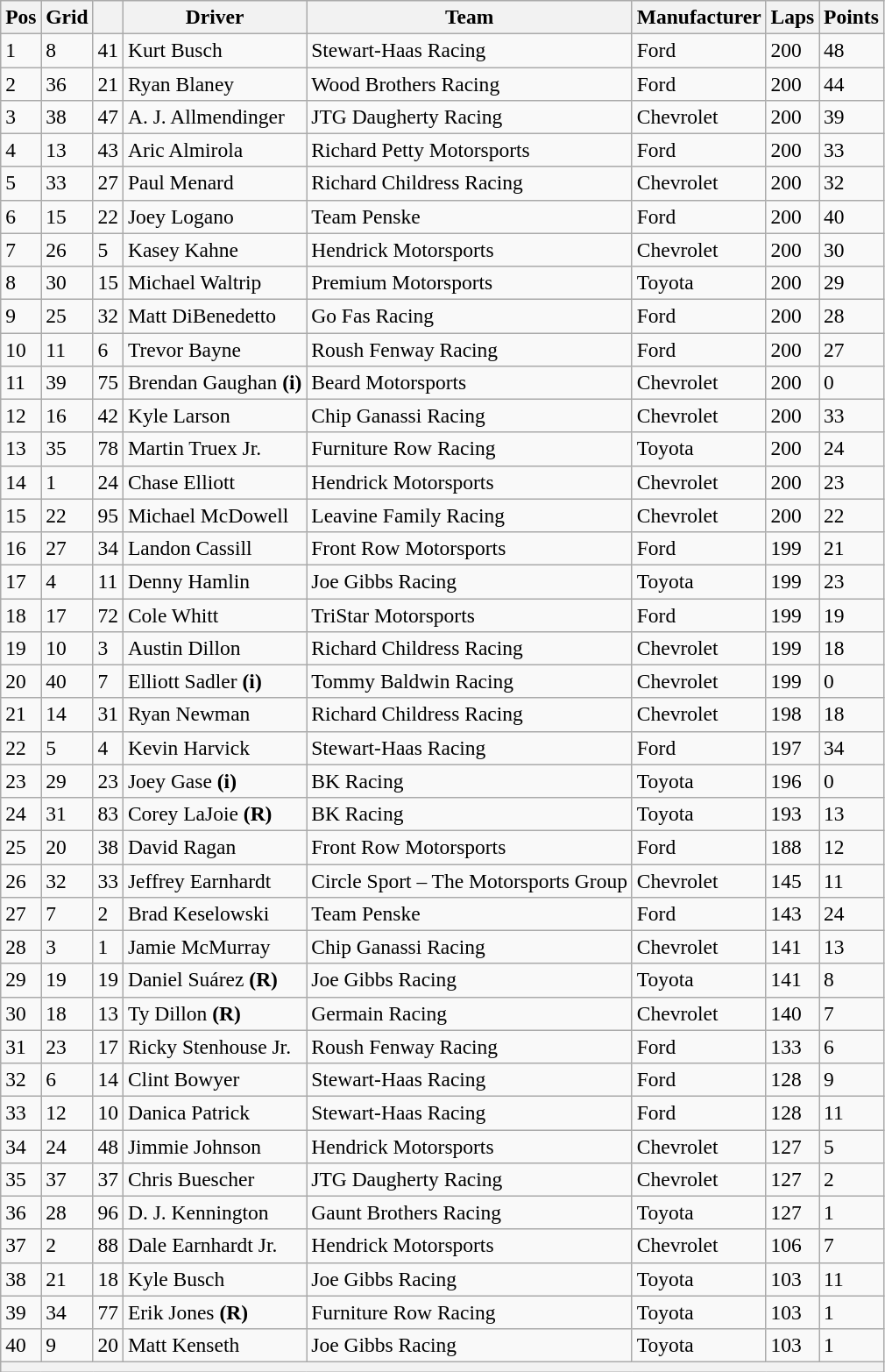<table class="wikitable" style="font-size:98%">
<tr>
<th>Pos</th>
<th>Grid</th>
<th></th>
<th>Driver</th>
<th>Team</th>
<th>Manufacturer</th>
<th>Laps</th>
<th>Points</th>
</tr>
<tr>
<td>1</td>
<td>8</td>
<td>41</td>
<td>Kurt Busch</td>
<td>Stewart-Haas Racing</td>
<td>Ford</td>
<td>200</td>
<td>48</td>
</tr>
<tr>
<td>2</td>
<td>36</td>
<td>21</td>
<td>Ryan Blaney</td>
<td>Wood Brothers Racing</td>
<td>Ford</td>
<td>200</td>
<td>44</td>
</tr>
<tr>
<td>3</td>
<td>38</td>
<td>47</td>
<td>A. J. Allmendinger</td>
<td>JTG Daugherty Racing</td>
<td>Chevrolet</td>
<td>200</td>
<td>39</td>
</tr>
<tr>
<td>4</td>
<td>13</td>
<td>43</td>
<td>Aric Almirola</td>
<td>Richard Petty Motorsports</td>
<td>Ford</td>
<td>200</td>
<td>33</td>
</tr>
<tr>
<td>5</td>
<td>33</td>
<td>27</td>
<td>Paul Menard</td>
<td>Richard Childress Racing</td>
<td>Chevrolet</td>
<td>200</td>
<td>32</td>
</tr>
<tr>
<td>6</td>
<td>15</td>
<td>22</td>
<td>Joey Logano</td>
<td>Team Penske</td>
<td>Ford</td>
<td>200</td>
<td>40</td>
</tr>
<tr>
<td>7</td>
<td>26</td>
<td>5</td>
<td>Kasey Kahne</td>
<td>Hendrick Motorsports</td>
<td>Chevrolet</td>
<td>200</td>
<td>30</td>
</tr>
<tr>
<td>8</td>
<td>30</td>
<td>15</td>
<td>Michael Waltrip</td>
<td>Premium Motorsports</td>
<td>Toyota</td>
<td>200</td>
<td>29</td>
</tr>
<tr>
<td>9</td>
<td>25</td>
<td>32</td>
<td>Matt DiBenedetto</td>
<td>Go Fas Racing</td>
<td>Ford</td>
<td>200</td>
<td>28</td>
</tr>
<tr>
<td>10</td>
<td>11</td>
<td>6</td>
<td>Trevor Bayne</td>
<td>Roush Fenway Racing</td>
<td>Ford</td>
<td>200</td>
<td>27</td>
</tr>
<tr>
<td>11</td>
<td>39</td>
<td>75</td>
<td>Brendan Gaughan <strong>(i)</strong></td>
<td>Beard Motorsports</td>
<td>Chevrolet</td>
<td>200</td>
<td>0</td>
</tr>
<tr>
<td>12</td>
<td>16</td>
<td>42</td>
<td>Kyle Larson</td>
<td>Chip Ganassi Racing</td>
<td>Chevrolet</td>
<td>200</td>
<td>33</td>
</tr>
<tr>
<td>13</td>
<td>35</td>
<td>78</td>
<td>Martin Truex Jr.</td>
<td>Furniture Row Racing</td>
<td>Toyota</td>
<td>200</td>
<td>24</td>
</tr>
<tr>
<td>14</td>
<td>1</td>
<td>24</td>
<td>Chase Elliott</td>
<td>Hendrick Motorsports</td>
<td>Chevrolet</td>
<td>200</td>
<td>23</td>
</tr>
<tr>
<td>15</td>
<td>22</td>
<td>95</td>
<td>Michael McDowell</td>
<td>Leavine Family Racing</td>
<td>Chevrolet</td>
<td>200</td>
<td>22</td>
</tr>
<tr>
<td>16</td>
<td>27</td>
<td>34</td>
<td>Landon Cassill</td>
<td>Front Row Motorsports</td>
<td>Ford</td>
<td>199</td>
<td>21</td>
</tr>
<tr>
<td>17</td>
<td>4</td>
<td>11</td>
<td>Denny Hamlin</td>
<td>Joe Gibbs Racing</td>
<td>Toyota</td>
<td>199</td>
<td>23</td>
</tr>
<tr>
<td>18</td>
<td>17</td>
<td>72</td>
<td>Cole Whitt</td>
<td>TriStar Motorsports</td>
<td>Ford</td>
<td>199</td>
<td>19</td>
</tr>
<tr>
<td>19</td>
<td>10</td>
<td>3</td>
<td>Austin Dillon</td>
<td>Richard Childress Racing</td>
<td>Chevrolet</td>
<td>199</td>
<td>18</td>
</tr>
<tr>
<td>20</td>
<td>40</td>
<td>7</td>
<td>Elliott Sadler <strong>(i)</strong></td>
<td>Tommy Baldwin Racing</td>
<td>Chevrolet</td>
<td>199</td>
<td>0</td>
</tr>
<tr>
<td>21</td>
<td>14</td>
<td>31</td>
<td>Ryan Newman</td>
<td>Richard Childress Racing</td>
<td>Chevrolet</td>
<td>198</td>
<td>18</td>
</tr>
<tr>
<td>22</td>
<td>5</td>
<td>4</td>
<td>Kevin Harvick</td>
<td>Stewart-Haas Racing</td>
<td>Ford</td>
<td>197</td>
<td>34</td>
</tr>
<tr>
<td>23</td>
<td>29</td>
<td>23</td>
<td>Joey Gase <strong>(i)</strong></td>
<td>BK Racing</td>
<td>Toyota</td>
<td>196</td>
<td>0</td>
</tr>
<tr>
<td>24</td>
<td>31</td>
<td>83</td>
<td>Corey LaJoie <strong>(R)</strong></td>
<td>BK Racing</td>
<td>Toyota</td>
<td>193</td>
<td>13</td>
</tr>
<tr>
<td>25</td>
<td>20</td>
<td>38</td>
<td>David Ragan</td>
<td>Front Row Motorsports</td>
<td>Ford</td>
<td>188</td>
<td>12</td>
</tr>
<tr>
<td>26</td>
<td>32</td>
<td>33</td>
<td>Jeffrey Earnhardt</td>
<td>Circle Sport – The Motorsports Group</td>
<td>Chevrolet</td>
<td>145</td>
<td>11</td>
</tr>
<tr>
<td>27</td>
<td>7</td>
<td>2</td>
<td>Brad Keselowski</td>
<td>Team Penske</td>
<td>Ford</td>
<td>143</td>
<td>24</td>
</tr>
<tr>
<td>28</td>
<td>3</td>
<td>1</td>
<td>Jamie McMurray</td>
<td>Chip Ganassi Racing</td>
<td>Chevrolet</td>
<td>141</td>
<td>13</td>
</tr>
<tr>
<td>29</td>
<td>19</td>
<td>19</td>
<td>Daniel Suárez <strong>(R)</strong></td>
<td>Joe Gibbs Racing</td>
<td>Toyota</td>
<td>141</td>
<td>8</td>
</tr>
<tr>
<td>30</td>
<td>18</td>
<td>13</td>
<td>Ty Dillon <strong>(R)</strong></td>
<td>Germain Racing</td>
<td>Chevrolet</td>
<td>140</td>
<td>7</td>
</tr>
<tr>
<td>31</td>
<td>23</td>
<td>17</td>
<td>Ricky Stenhouse Jr.</td>
<td>Roush Fenway Racing</td>
<td>Ford</td>
<td>133</td>
<td>6</td>
</tr>
<tr>
<td>32</td>
<td>6</td>
<td>14</td>
<td>Clint Bowyer</td>
<td>Stewart-Haas Racing</td>
<td>Ford</td>
<td>128</td>
<td>9</td>
</tr>
<tr>
<td>33</td>
<td>12</td>
<td>10</td>
<td>Danica Patrick</td>
<td>Stewart-Haas Racing</td>
<td>Ford</td>
<td>128</td>
<td>11</td>
</tr>
<tr>
<td>34</td>
<td>24</td>
<td>48</td>
<td>Jimmie Johnson</td>
<td>Hendrick Motorsports</td>
<td>Chevrolet</td>
<td>127</td>
<td>5</td>
</tr>
<tr>
<td>35</td>
<td>37</td>
<td>37</td>
<td>Chris Buescher</td>
<td>JTG Daugherty Racing</td>
<td>Chevrolet</td>
<td>127</td>
<td>2</td>
</tr>
<tr>
<td>36</td>
<td>28</td>
<td>96</td>
<td>D. J. Kennington</td>
<td>Gaunt Brothers Racing</td>
<td>Toyota</td>
<td>127</td>
<td>1</td>
</tr>
<tr>
<td>37</td>
<td>2</td>
<td>88</td>
<td>Dale Earnhardt Jr.</td>
<td>Hendrick Motorsports</td>
<td>Chevrolet</td>
<td>106</td>
<td>7</td>
</tr>
<tr>
<td>38</td>
<td>21</td>
<td>18</td>
<td>Kyle Busch</td>
<td>Joe Gibbs Racing</td>
<td>Toyota</td>
<td>103</td>
<td>11</td>
</tr>
<tr>
<td>39</td>
<td>34</td>
<td>77</td>
<td>Erik Jones <strong>(R)</strong></td>
<td>Furniture Row Racing</td>
<td>Toyota</td>
<td>103</td>
<td>1</td>
</tr>
<tr>
<td>40</td>
<td>9</td>
<td>20</td>
<td>Matt Kenseth</td>
<td>Joe Gibbs Racing</td>
<td>Toyota</td>
<td>103</td>
<td>1</td>
</tr>
<tr>
<th colspan="8"></th>
</tr>
</table>
